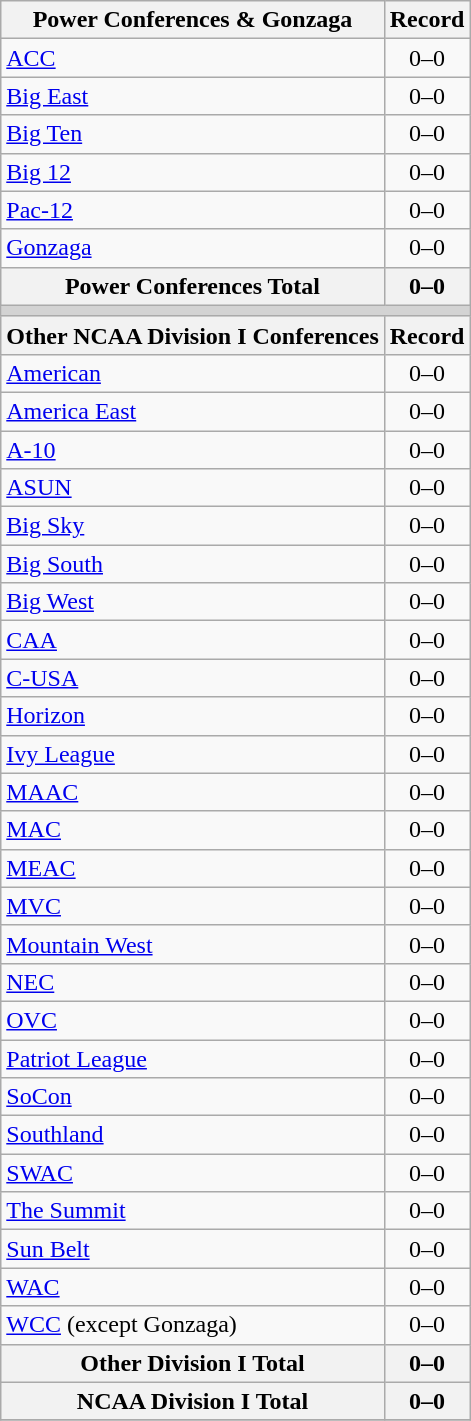<table class="wikitable">
<tr>
<th>Power Conferences & Gonzaga</th>
<th>Record</th>
</tr>
<tr>
<td><a href='#'>ACC</a></td>
<td align=center>0–0</td>
</tr>
<tr>
<td><a href='#'>Big East</a></td>
<td align=center>0–0</td>
</tr>
<tr>
<td><a href='#'>Big Ten</a></td>
<td align=center>0–0</td>
</tr>
<tr>
<td><a href='#'>Big 12</a></td>
<td align=center>0–0</td>
</tr>
<tr>
<td><a href='#'>Pac-12</a></td>
<td align=center>0–0</td>
</tr>
<tr>
<td><a href='#'>Gonzaga</a></td>
<td align=center>0–0</td>
</tr>
<tr>
<th>Power Conferences Total</th>
<th>0–0</th>
</tr>
<tr>
<th colspan="2" style="background:lightgrey;"></th>
</tr>
<tr>
<th>Other NCAA Division I Conferences</th>
<th>Record</th>
</tr>
<tr>
<td><a href='#'>American</a></td>
<td align=center>0–0</td>
</tr>
<tr>
<td><a href='#'>America East</a></td>
<td align=center>0–0</td>
</tr>
<tr>
<td><a href='#'>A-10</a></td>
<td align=center>0–0</td>
</tr>
<tr>
<td><a href='#'>ASUN</a></td>
<td align=center>0–0</td>
</tr>
<tr>
<td><a href='#'>Big Sky</a></td>
<td align=center>0–0</td>
</tr>
<tr>
<td><a href='#'>Big South</a></td>
<td align=center>0–0</td>
</tr>
<tr>
<td><a href='#'>Big West</a></td>
<td align=center>0–0</td>
</tr>
<tr>
<td><a href='#'>CAA</a></td>
<td align=center>0–0</td>
</tr>
<tr>
<td><a href='#'>C-USA</a></td>
<td align=center>0–0</td>
</tr>
<tr>
<td><a href='#'>Horizon</a></td>
<td align=center>0–0</td>
</tr>
<tr>
<td><a href='#'>Ivy League</a></td>
<td align=center>0–0</td>
</tr>
<tr>
<td><a href='#'>MAAC</a></td>
<td align=center>0–0</td>
</tr>
<tr>
<td><a href='#'>MAC</a></td>
<td align=center>0–0</td>
</tr>
<tr>
<td><a href='#'>MEAC</a></td>
<td align=center>0–0</td>
</tr>
<tr>
<td><a href='#'>MVC</a></td>
<td align=center>0–0</td>
</tr>
<tr>
<td><a href='#'>Mountain West</a></td>
<td align=center>0–0</td>
</tr>
<tr>
<td><a href='#'>NEC</a></td>
<td align=center>0–0</td>
</tr>
<tr>
<td><a href='#'>OVC</a></td>
<td align=center>0–0</td>
</tr>
<tr>
<td><a href='#'>Patriot League</a></td>
<td align=center>0–0</td>
</tr>
<tr>
<td><a href='#'>SoCon</a></td>
<td align=center>0–0</td>
</tr>
<tr>
<td><a href='#'>Southland</a></td>
<td align=center>0–0</td>
</tr>
<tr>
<td><a href='#'>SWAC</a></td>
<td align=center>0–0</td>
</tr>
<tr>
<td><a href='#'>The Summit</a></td>
<td align=center>0–0</td>
</tr>
<tr>
<td><a href='#'>Sun Belt</a></td>
<td align=center>0–0</td>
</tr>
<tr>
<td><a href='#'>WAC</a></td>
<td align=center>0–0</td>
</tr>
<tr>
<td><a href='#'>WCC</a> (except Gonzaga)</td>
<td align=center>0–0</td>
</tr>
<tr>
<th>Other Division I Total</th>
<th>0–0</th>
</tr>
<tr>
<th>NCAA Division I Total</th>
<th>0–0</th>
</tr>
<tr>
</tr>
</table>
